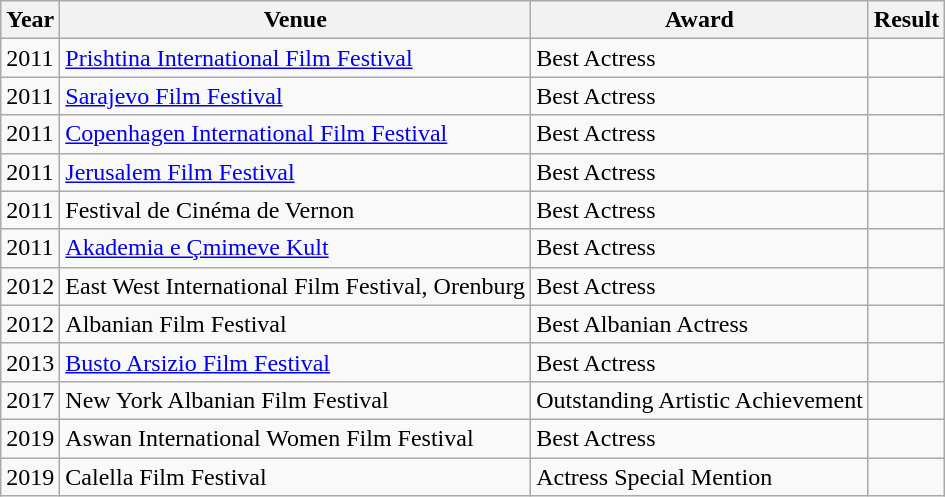<table class="wikitable">
<tr>
<th>Year</th>
<th>Venue</th>
<th>Award</th>
<th>Result</th>
</tr>
<tr>
<td>2011</td>
<td><a href='#'>Prishtina International Film Festival</a></td>
<td>Best Actress</td>
<td></td>
</tr>
<tr>
<td>2011</td>
<td><a href='#'>Sarajevo Film Festival</a></td>
<td>Best Actress</td>
<td></td>
</tr>
<tr>
<td>2011</td>
<td><a href='#'>Copenhagen International Film Festival</a></td>
<td>Best Actress</td>
<td></td>
</tr>
<tr>
<td>2011</td>
<td><a href='#'>Jerusalem Film Festival</a></td>
<td>Best Actress</td>
<td></td>
</tr>
<tr>
<td>2011</td>
<td>Festival de Cinéma de Vernon</td>
<td>Best Actress</td>
<td></td>
</tr>
<tr>
<td>2011</td>
<td><a href='#'>Akademia e Çmimeve Kult</a></td>
<td>Best Actress</td>
<td></td>
</tr>
<tr>
<td>2012</td>
<td>East West International Film Festival, Orenburg</td>
<td>Best Actress</td>
<td></td>
</tr>
<tr>
<td>2012</td>
<td>Albanian Film Festival</td>
<td>Best Albanian Actress</td>
<td></td>
</tr>
<tr>
<td>2013</td>
<td><a href='#'>Busto Arsizio Film Festival</a></td>
<td>Best Actress</td>
<td></td>
</tr>
<tr>
<td>2017</td>
<td>New York Albanian Film Festival</td>
<td>Outstanding Artistic Achievement</td>
<td></td>
</tr>
<tr>
<td>2019</td>
<td>Aswan International Women Film Festival</td>
<td>Best Actress</td>
<td></td>
</tr>
<tr>
<td>2019</td>
<td>Calella Film Festival</td>
<td>Actress Special Mention</td>
<td></td>
</tr>
</table>
